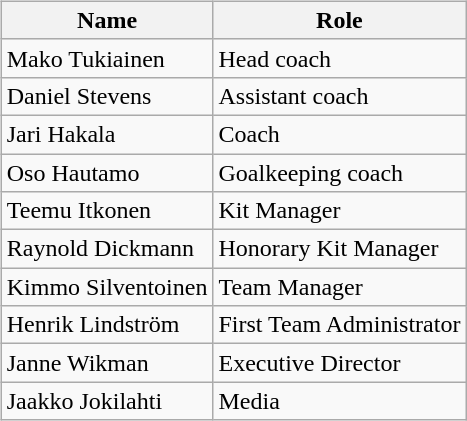<table>
<tr>
<td valign="top"><br><table class="wikitable">
<tr>
<th>Name</th>
<th>Role</th>
</tr>
<tr>
<td> Mako Tukiainen</td>
<td>Head coach</td>
</tr>
<tr>
<td> Daniel Stevens</td>
<td>Assistant coach</td>
</tr>
<tr>
<td> Jari Hakala</td>
<td>Coach</td>
</tr>
<tr>
<td> Oso Hautamo</td>
<td>Goalkeeping coach</td>
</tr>
<tr>
<td> Teemu Itkonen</td>
<td>Kit Manager</td>
</tr>
<tr>
<td> Raynold Dickmann</td>
<td>Honorary Kit Manager</td>
</tr>
<tr>
<td> Kimmo Silventoinen</td>
<td>Team Manager</td>
</tr>
<tr>
<td> Henrik Lindström</td>
<td>First Team Administrator</td>
</tr>
<tr>
<td> Janne Wikman</td>
<td>Executive Director</td>
</tr>
<tr>
<td> Jaakko Jokilahti</td>
<td>Media</td>
</tr>
</table>
</td>
</tr>
</table>
